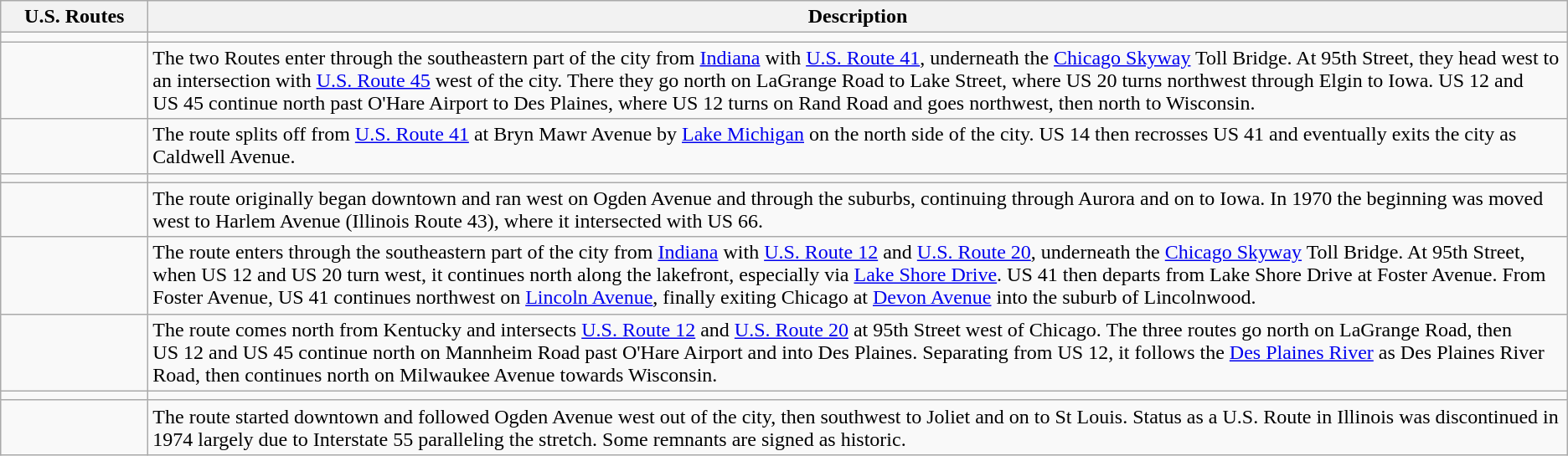<table class="wikitable sortable"|->
<tr>
<th width=110px>U.S. Routes</th>
<th>Description</th>
</tr>
<tr>
<td></td>
<td></td>
</tr>
<tr>
<td><br></td>
<td>The two Routes enter through the southeastern part of the city from <a href='#'>Indiana</a> with <a href='#'>U.S. Route 41</a>, underneath the <a href='#'>Chicago Skyway</a> Toll Bridge. At 95th Street, they head west to an intersection with <a href='#'>U.S. Route 45</a> west of the city. There they go north on LaGrange Road to Lake Street, where US 20 turns northwest through Elgin to Iowa. US 12 and US 45 continue north past O'Hare Airport to Des Plaines, where US 12 turns on Rand Road and goes northwest, then north to Wisconsin.</td>
</tr>
<tr>
<td></td>
<td>The route splits off from <a href='#'>U.S. Route 41</a> at Bryn Mawr Avenue by <a href='#'>Lake Michigan</a> on the north side of the city. US 14 then recrosses US 41 and eventually exits the city as Caldwell Avenue.</td>
</tr>
<tr>
<td></td>
<td></td>
</tr>
<tr>
<td></td>
<td>The route originally began downtown and ran west on Ogden Avenue and through the suburbs, continuing through Aurora and on to Iowa. In 1970 the beginning was moved west to Harlem Avenue (Illinois Route 43), where it intersected with US 66.</td>
</tr>
<tr>
<td></td>
<td>The route enters through the southeastern part of the city from <a href='#'>Indiana</a> with <a href='#'>U.S. Route 12</a> and <a href='#'>U.S. Route 20</a>, underneath the <a href='#'>Chicago Skyway</a> Toll Bridge. At 95th Street, when US 12 and US 20 turn west, it continues north along the lakefront, especially via <a href='#'>Lake Shore Drive</a>. US 41 then departs from Lake Shore Drive at Foster Avenue. From Foster Avenue, US 41 continues northwest on <a href='#'>Lincoln Avenue</a>, finally exiting Chicago at <a href='#'>Devon Avenue</a> into the suburb of Lincolnwood.</td>
</tr>
<tr>
<td></td>
<td>The route comes north from Kentucky and intersects <a href='#'>U.S. Route 12</a> and <a href='#'>U.S. Route 20</a> at 95th Street west of Chicago. The three routes go north on LaGrange Road, then US 12 and US 45 continue north on Mannheim Road past O'Hare Airport and into Des Plaines. Separating from US 12, it follows the <a href='#'>Des Plaines River</a> as Des Plaines River Road, then continues north on Milwaukee Avenue towards Wisconsin.</td>
</tr>
<tr>
<td></td>
<td></td>
</tr>
<tr>
<td></td>
<td>The route started downtown and followed Ogden Avenue west out of the city, then southwest to Joliet and on to St Louis. Status as a U.S. Route in Illinois was discontinued in 1974 largely due to Interstate 55 paralleling the stretch. Some remnants are signed as historic.</td>
</tr>
</table>
